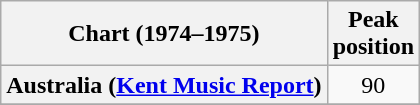<table class="wikitable sortable plainrowheaders" style="text-align:center">
<tr>
<th>Chart (1974–1975)</th>
<th>Peak<br>position</th>
</tr>
<tr>
<th scope="row">Australia (<a href='#'>Kent Music Report</a>)</th>
<td>90</td>
</tr>
<tr>
</tr>
</table>
